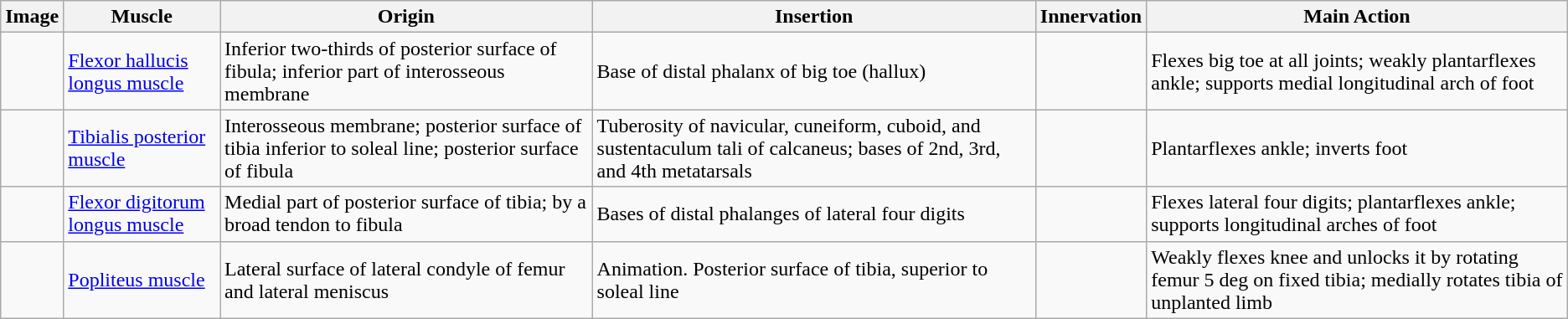<table class="wikitable">
<tr>
<th>Image</th>
<th>Muscle</th>
<th>Origin</th>
<th>Insertion</th>
<th>Innervation</th>
<th>Main Action</th>
</tr>
<tr>
<td></td>
<td><a href='#'>Flexor hallucis longus muscle</a></td>
<td>Inferior two-thirds of posterior surface of fibula;  inferior part of interosseous membrane</td>
<td>Base of distal phalanx of big toe (hallux)</td>
<td></td>
<td>Flexes big toe at all joints;  weakly plantarflexes ankle;  supports medial longitudinal arch of foot</td>
</tr>
<tr>
<td></td>
<td><a href='#'>Tibialis posterior muscle</a></td>
<td>Interosseous membrane;  posterior surface of tibia inferior to soleal line;  posterior surface of fibula</td>
<td>Tuberosity of navicular, cuneiform, cuboid, and sustentaculum tali of calcaneus;  bases of 2nd, 3rd, and 4th metatarsals</td>
<td></td>
<td>Plantarflexes ankle;  inverts foot</td>
</tr>
<tr>
<td></td>
<td><a href='#'>Flexor digitorum longus muscle</a></td>
<td>Medial part of posterior surface of tibia;  by a broad tendon to fibula</td>
<td>Bases of distal phalanges of lateral four digits</td>
<td></td>
<td>Flexes lateral four digits;  plantarflexes ankle;  supports longitudinal arches of foot</td>
</tr>
<tr>
<td></td>
<td><a href='#'>Popliteus muscle</a></td>
<td>Lateral surface of lateral condyle of femur and lateral meniscus</td>
<td>Animation.  Posterior surface of tibia, superior to soleal line</td>
<td></td>
<td>Weakly flexes knee and unlocks it by rotating femur 5 deg on fixed tibia;  medially rotates tibia of unplanted limb</td>
</tr>
</table>
